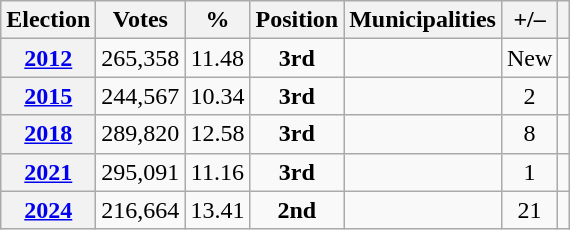<table class="wikitable" style="text-align:center">
<tr>
<th>Election</th>
<th scope="col">Votes</th>
<th scope="col">%</th>
<th>Position</th>
<th scope="col">Municipalities</th>
<th>+/–</th>
<th></th>
</tr>
<tr>
<th><a href='#'>2012</a></th>
<td>265,358</td>
<td>11.48</td>
<td> <strong>3rd</strong></td>
<td></td>
<td>New</td>
<td></td>
</tr>
<tr>
<th><a href='#'>2015</a></th>
<td>244,567</td>
<td>10.34</td>
<td> <strong>3rd</strong></td>
<td></td>
<td> 2</td>
<td></td>
</tr>
<tr>
<th><a href='#'>2018</a></th>
<td>289,820</td>
<td>12.58</td>
<td> <strong>3rd</strong></td>
<td></td>
<td> 8</td>
<td></td>
</tr>
<tr>
<th><a href='#'>2021</a></th>
<td>295,091</td>
<td>11.16</td>
<td> <strong>3rd</strong></td>
<td></td>
<td> 1</td>
<td></td>
</tr>
<tr>
<th><a href='#'>2024</a></th>
<td>216,664</td>
<td>13.41</td>
<td> <strong>2nd</strong></td>
<td></td>
<td> 21</td>
<td></td>
</tr>
</table>
